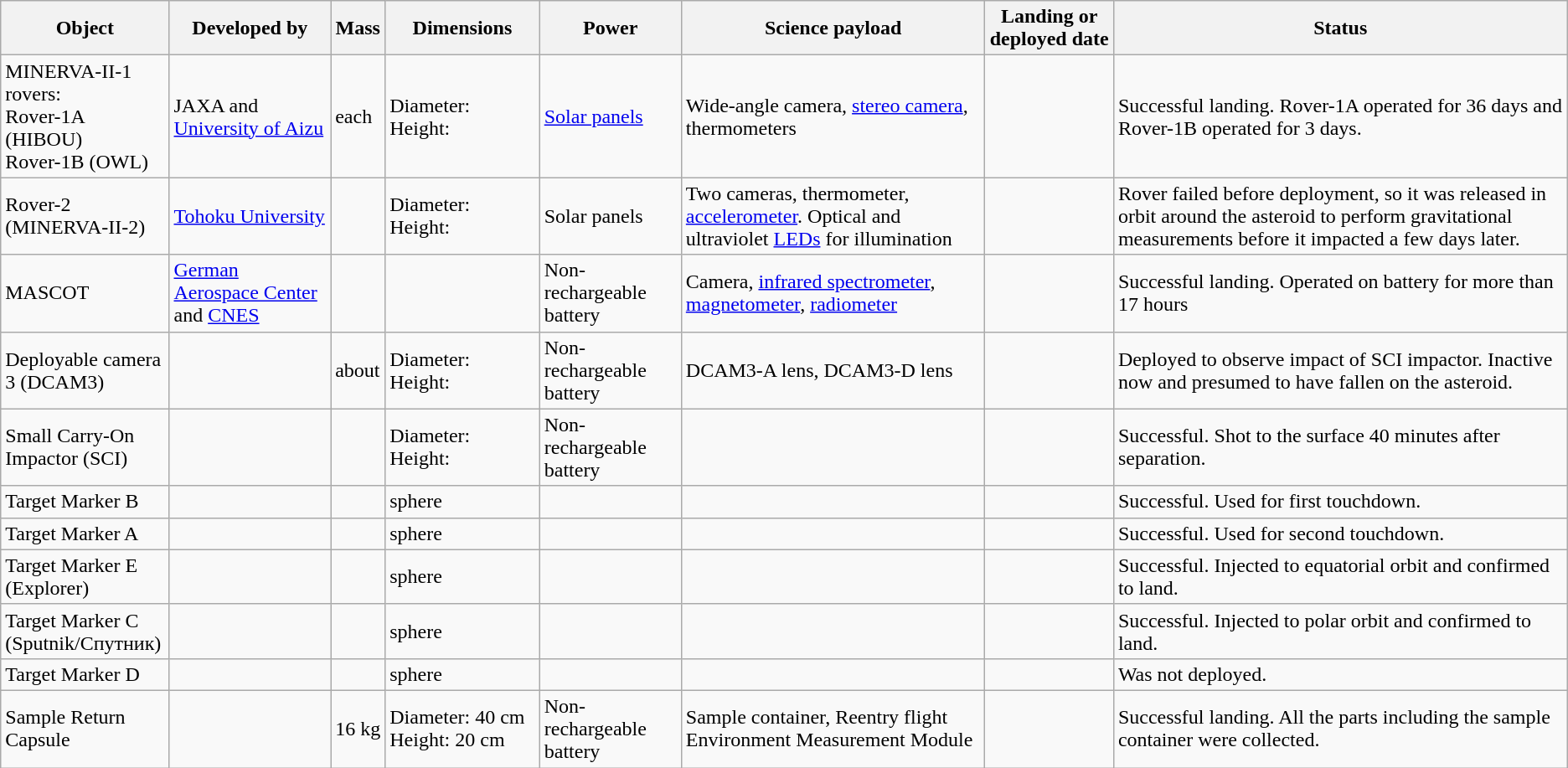<table class="wikitable">
<tr>
<th>Object</th>
<th>Developed by</th>
<th>Mass</th>
<th>Dimensions</th>
<th>Power</th>
<th>Science payload</th>
<th>Landing or deployed date</th>
<th>Status</th>
</tr>
<tr>
<td>MINERVA-II-1 rovers: <br>Rover-1A (HIBOU)<br>Rover-1B (OWL)</td>
<td>JAXA and <a href='#'>University of Aizu</a></td>
<td> each</td>
<td>Diameter: <br>Height: </td>
<td><a href='#'>Solar panels</a></td>
<td>Wide-angle camera, <a href='#'>stereo camera</a>, thermometers</td>
<td></td>
<td>Successful landing. Rover-1A operated for 36 days and Rover-1B operated for 3 days.</td>
</tr>
<tr>
<td>Rover-2 (MINERVA-II-2)</td>
<td><a href='#'>Tohoku University</a></td>
<td></td>
<td>Diameter: <br>Height: </td>
<td>Solar panels</td>
<td>Two cameras, thermometer, <a href='#'>accelerometer</a>. Optical and ultraviolet <a href='#'>LEDs</a> for illumination</td>
<td></td>
<td>Rover failed before deployment, so it was released in orbit around the asteroid to perform gravitational measurements before it impacted a few days later.</td>
</tr>
<tr>
<td>MASCOT</td>
<td><a href='#'>German Aerospace Center</a> and <a href='#'>CNES</a></td>
<td></td>
<td></td>
<td>Non-rechargeable<br>battery</td>
<td>Camera, <a href='#'>infrared spectrometer</a>, <a href='#'>magnetometer</a>, <a href='#'>radiometer</a></td>
<td></td>
<td>Successful landing. Operated on battery for more than 17 hours</td>
</tr>
<tr>
<td>Deployable camera 3 (DCAM3)</td>
<td></td>
<td>about </td>
<td>Diameter: <br>Height: </td>
<td>Non-rechargeable battery</td>
<td>DCAM3-A lens, DCAM3-D lens</td>
<td></td>
<td>Deployed to observe impact of SCI impactor. Inactive now and presumed to have fallen on the asteroid.</td>
</tr>
<tr>
<td>Small Carry-On Impactor (SCI)</td>
<td></td>
<td></td>
<td>Diameter: <br>Height: </td>
<td>Non-rechargeable battery</td>
<td></td>
<td></td>
<td>Successful. Shot to the surface 40 minutes after separation.</td>
</tr>
<tr>
<td>Target Marker B</td>
<td></td>
<td></td>
<td> sphere</td>
<td></td>
<td></td>
<td></td>
<td>Successful. Used for first touchdown.</td>
</tr>
<tr>
<td>Target Marker A</td>
<td></td>
<td></td>
<td> sphere</td>
<td></td>
<td></td>
<td></td>
<td>Successful. Used for second touchdown.</td>
</tr>
<tr>
<td>Target Marker E (Explorer)</td>
<td></td>
<td></td>
<td> sphere</td>
<td></td>
<td></td>
<td></td>
<td>Successful. Injected to equatorial orbit and confirmed to land.</td>
</tr>
<tr>
<td>Target Marker C (Sputnik/Спутник)</td>
<td></td>
<td></td>
<td> sphere</td>
<td></td>
<td></td>
<td></td>
<td>Successful. Injected to polar orbit and confirmed to land.</td>
</tr>
<tr>
<td>Target Marker D</td>
<td></td>
<td></td>
<td> sphere</td>
<td></td>
<td></td>
<td></td>
<td>Was not deployed.</td>
</tr>
<tr>
<td>Sample Return Capsule</td>
<td></td>
<td>16 kg</td>
<td>Diameter: 40 cm Height: 20 cm</td>
<td>Non-rechargeable battery</td>
<td>Sample container, Reentry flight Environment Measurement Module</td>
<td></td>
<td>Successful landing. All the parts including the sample container were collected.</td>
</tr>
</table>
